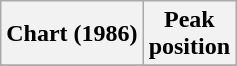<table class="wikitable plainrowheaders" style="text-align:left">
<tr>
<th scope="col">Chart (1986)</th>
<th scope="col">Peak<br>position</th>
</tr>
<tr>
</tr>
</table>
